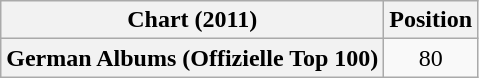<table class="wikitable plainrowheaders" style="text-align:center">
<tr>
<th scope="col">Chart (2011)</th>
<th scope="col">Position</th>
</tr>
<tr>
<th scope="row">German Albums (Offizielle Top 100)</th>
<td>80</td>
</tr>
</table>
